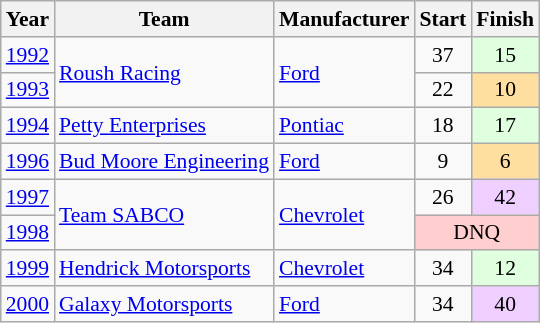<table class="wikitable" style="font-size: 90%;">
<tr>
<th>Year</th>
<th>Team</th>
<th>Manufacturer</th>
<th>Start</th>
<th>Finish</th>
</tr>
<tr>
<td><a href='#'>1992</a></td>
<td rowspan=2><a href='#'>Roush Racing</a></td>
<td rowspan=2><a href='#'>Ford</a></td>
<td align=center>37</td>
<td align=center style="background:#DFFFDF;">15</td>
</tr>
<tr>
<td><a href='#'>1993</a></td>
<td align=center>22</td>
<td align=center style="background:#FFDF9F;">10</td>
</tr>
<tr>
<td><a href='#'>1994</a></td>
<td><a href='#'>Petty Enterprises</a></td>
<td><a href='#'>Pontiac</a></td>
<td align=center>18</td>
<td align=center style="background:#DFFFDF;">17</td>
</tr>
<tr>
<td><a href='#'>1996</a></td>
<td><a href='#'>Bud Moore Engineering</a></td>
<td><a href='#'>Ford</a></td>
<td align=center>9</td>
<td align=center style="background:#FFDF9F;">6</td>
</tr>
<tr>
<td><a href='#'>1997</a></td>
<td rowspan=2><a href='#'>Team SABCO</a></td>
<td rowspan=2><a href='#'>Chevrolet</a></td>
<td align=center>26</td>
<td align=center style="background:#EFCFFF;">42</td>
</tr>
<tr>
<td><a href='#'>1998</a></td>
<td colspan=2 align=center style="background:#FFCFCF;">DNQ</td>
</tr>
<tr>
<td><a href='#'>1999</a></td>
<td><a href='#'>Hendrick Motorsports</a></td>
<td><a href='#'>Chevrolet</a></td>
<td align=center>34</td>
<td align=center style="background:#DFFFDF;">12</td>
</tr>
<tr>
<td><a href='#'>2000</a></td>
<td><a href='#'>Galaxy Motorsports</a></td>
<td><a href='#'>Ford</a></td>
<td align=center>34</td>
<td align=center style="background:#EFCFFF;">40</td>
</tr>
</table>
